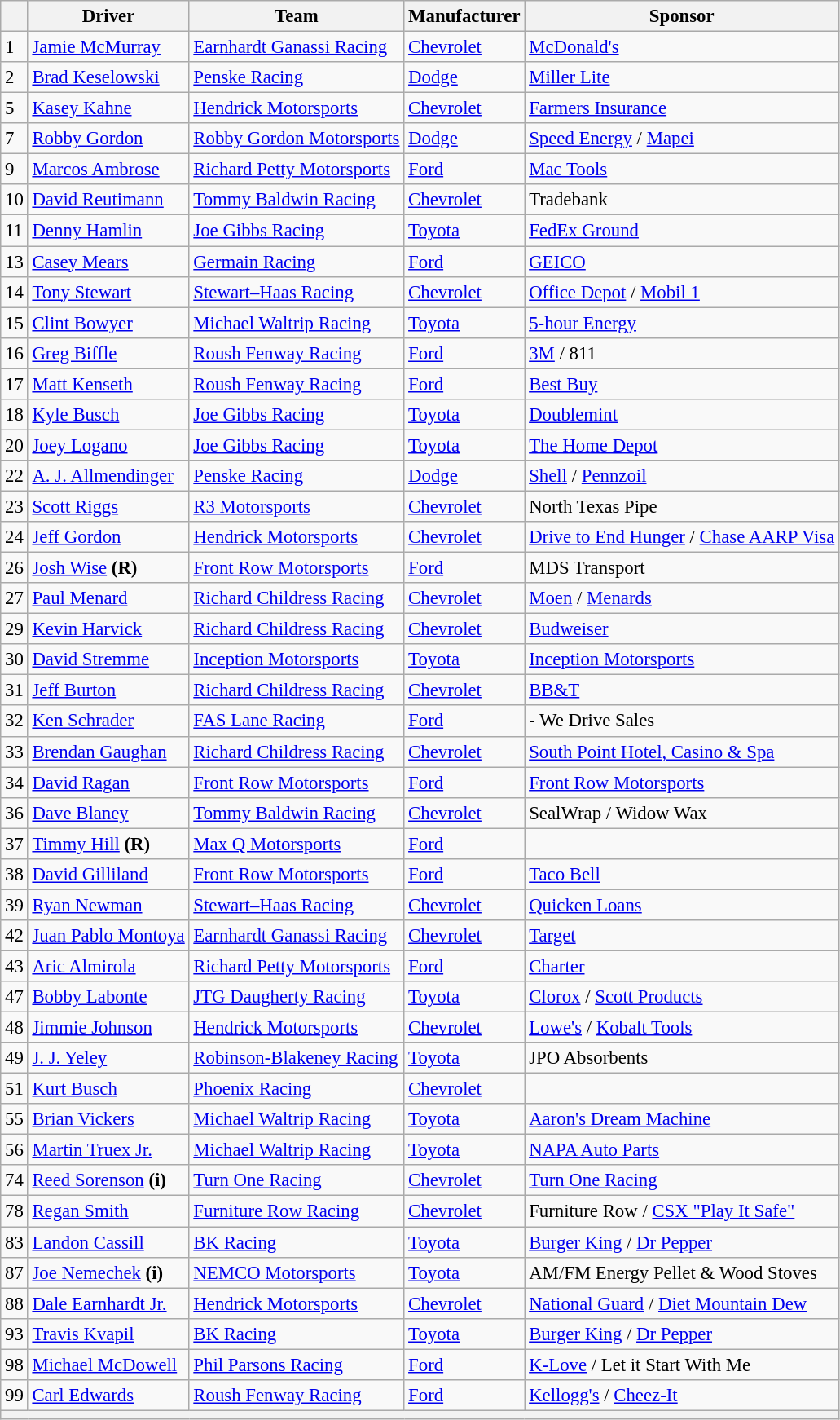<table class="wikitable" style="font-size:95%">
<tr>
<th></th>
<th>Driver</th>
<th>Team</th>
<th>Manufacturer</th>
<th>Sponsor</th>
</tr>
<tr>
<td>1</td>
<td><a href='#'>Jamie McMurray</a></td>
<td><a href='#'>Earnhardt Ganassi Racing</a></td>
<td><a href='#'>Chevrolet</a></td>
<td><a href='#'>McDonald's</a></td>
</tr>
<tr>
<td>2</td>
<td><a href='#'>Brad Keselowski</a></td>
<td><a href='#'>Penske Racing</a></td>
<td><a href='#'>Dodge</a></td>
<td><a href='#'>Miller Lite</a></td>
</tr>
<tr>
<td>5</td>
<td><a href='#'>Kasey Kahne</a></td>
<td><a href='#'>Hendrick Motorsports</a></td>
<td><a href='#'>Chevrolet</a></td>
<td><a href='#'>Farmers Insurance</a></td>
</tr>
<tr>
<td>7</td>
<td><a href='#'>Robby Gordon</a></td>
<td><a href='#'>Robby Gordon Motorsports</a></td>
<td><a href='#'>Dodge</a></td>
<td><a href='#'>Speed Energy</a> / <a href='#'>Mapei</a></td>
</tr>
<tr>
<td>9</td>
<td><a href='#'>Marcos Ambrose</a></td>
<td><a href='#'>Richard Petty Motorsports</a></td>
<td><a href='#'>Ford</a></td>
<td><a href='#'>Mac Tools</a></td>
</tr>
<tr>
<td>10</td>
<td><a href='#'>David Reutimann</a></td>
<td><a href='#'>Tommy Baldwin Racing</a></td>
<td><a href='#'>Chevrolet</a></td>
<td>Tradebank</td>
</tr>
<tr>
<td>11</td>
<td><a href='#'>Denny Hamlin</a></td>
<td><a href='#'>Joe Gibbs Racing</a></td>
<td><a href='#'>Toyota</a></td>
<td><a href='#'>FedEx Ground</a></td>
</tr>
<tr>
<td>13</td>
<td><a href='#'>Casey Mears</a></td>
<td><a href='#'>Germain Racing</a></td>
<td><a href='#'>Ford</a></td>
<td><a href='#'>GEICO</a></td>
</tr>
<tr>
<td>14</td>
<td><a href='#'>Tony Stewart</a></td>
<td><a href='#'>Stewart–Haas Racing</a></td>
<td><a href='#'>Chevrolet</a></td>
<td><a href='#'>Office Depot</a> / <a href='#'>Mobil 1</a></td>
</tr>
<tr>
<td>15</td>
<td><a href='#'>Clint Bowyer</a></td>
<td><a href='#'>Michael Waltrip Racing</a></td>
<td><a href='#'>Toyota</a></td>
<td><a href='#'>5-hour Energy</a></td>
</tr>
<tr>
<td>16</td>
<td><a href='#'>Greg Biffle</a></td>
<td><a href='#'>Roush Fenway Racing</a></td>
<td><a href='#'>Ford</a></td>
<td><a href='#'>3M</a> / 811</td>
</tr>
<tr>
<td>17</td>
<td><a href='#'>Matt Kenseth</a></td>
<td><a href='#'>Roush Fenway Racing</a></td>
<td><a href='#'>Ford</a></td>
<td><a href='#'>Best Buy</a></td>
</tr>
<tr>
<td>18</td>
<td><a href='#'>Kyle Busch</a></td>
<td><a href='#'>Joe Gibbs Racing</a></td>
<td><a href='#'>Toyota</a></td>
<td><a href='#'>Doublemint</a></td>
</tr>
<tr>
<td>20</td>
<td><a href='#'>Joey Logano</a></td>
<td><a href='#'>Joe Gibbs Racing</a></td>
<td><a href='#'>Toyota</a></td>
<td><a href='#'>The Home Depot</a></td>
</tr>
<tr>
<td>22</td>
<td><a href='#'>A. J. Allmendinger</a></td>
<td><a href='#'>Penske Racing</a></td>
<td><a href='#'>Dodge</a></td>
<td><a href='#'>Shell</a> / <a href='#'>Pennzoil</a></td>
</tr>
<tr>
<td>23</td>
<td><a href='#'>Scott Riggs</a></td>
<td><a href='#'>R3 Motorsports</a></td>
<td><a href='#'>Chevrolet</a></td>
<td>North Texas Pipe</td>
</tr>
<tr>
<td>24</td>
<td><a href='#'>Jeff Gordon</a></td>
<td><a href='#'>Hendrick Motorsports</a></td>
<td><a href='#'>Chevrolet</a></td>
<td><a href='#'>Drive to End Hunger</a> / <a href='#'>Chase AARP Visa</a></td>
</tr>
<tr>
<td>26</td>
<td><a href='#'>Josh Wise</a> <strong>(R)</strong></td>
<td><a href='#'>Front Row Motorsports</a></td>
<td><a href='#'>Ford</a></td>
<td>MDS Transport</td>
</tr>
<tr>
<td>27</td>
<td><a href='#'>Paul Menard</a></td>
<td><a href='#'>Richard Childress Racing</a></td>
<td><a href='#'>Chevrolet</a></td>
<td><a href='#'>Moen</a> / <a href='#'>Menards</a></td>
</tr>
<tr>
<td>29</td>
<td><a href='#'>Kevin Harvick</a></td>
<td><a href='#'>Richard Childress Racing</a></td>
<td><a href='#'>Chevrolet</a></td>
<td><a href='#'>Budweiser</a></td>
</tr>
<tr>
<td>30</td>
<td><a href='#'>David Stremme</a></td>
<td><a href='#'>Inception Motorsports</a></td>
<td><a href='#'>Toyota</a></td>
<td><a href='#'>Inception Motorsports</a></td>
</tr>
<tr>
<td>31</td>
<td><a href='#'>Jeff Burton</a></td>
<td><a href='#'>Richard Childress Racing</a></td>
<td><a href='#'>Chevrolet</a></td>
<td><a href='#'>BB&T</a></td>
</tr>
<tr>
<td>32</td>
<td><a href='#'>Ken Schrader</a></td>
<td><a href='#'>FAS Lane Racing</a></td>
<td><a href='#'>Ford</a></td>
<td> - We Drive Sales</td>
</tr>
<tr>
<td>33</td>
<td><a href='#'>Brendan Gaughan</a></td>
<td><a href='#'>Richard Childress Racing</a></td>
<td><a href='#'>Chevrolet</a></td>
<td><a href='#'>South Point Hotel, Casino & Spa</a></td>
</tr>
<tr>
<td>34</td>
<td><a href='#'>David Ragan</a></td>
<td><a href='#'>Front Row Motorsports</a></td>
<td><a href='#'>Ford</a></td>
<td><a href='#'>Front Row Motorsports</a></td>
</tr>
<tr>
<td>36</td>
<td><a href='#'>Dave Blaney</a></td>
<td><a href='#'>Tommy Baldwin Racing</a></td>
<td><a href='#'>Chevrolet</a></td>
<td>SealWrap / Widow Wax</td>
</tr>
<tr>
<td>37</td>
<td><a href='#'>Timmy Hill</a> <strong>(R)</strong></td>
<td><a href='#'>Max Q Motorsports</a></td>
<td><a href='#'>Ford</a></td>
<td></td>
</tr>
<tr>
<td>38</td>
<td><a href='#'>David Gilliland</a></td>
<td><a href='#'>Front Row Motorsports</a></td>
<td><a href='#'>Ford</a></td>
<td><a href='#'>Taco Bell</a></td>
</tr>
<tr>
<td>39</td>
<td><a href='#'>Ryan Newman</a></td>
<td><a href='#'>Stewart–Haas Racing</a></td>
<td><a href='#'>Chevrolet</a></td>
<td><a href='#'>Quicken Loans</a></td>
</tr>
<tr>
<td>42</td>
<td><a href='#'>Juan Pablo Montoya</a></td>
<td><a href='#'>Earnhardt Ganassi Racing</a></td>
<td><a href='#'>Chevrolet</a></td>
<td><a href='#'>Target</a></td>
</tr>
<tr>
<td>43</td>
<td><a href='#'>Aric Almirola</a></td>
<td><a href='#'>Richard Petty Motorsports</a></td>
<td><a href='#'>Ford</a></td>
<td><a href='#'>Charter</a></td>
</tr>
<tr>
<td>47</td>
<td><a href='#'>Bobby Labonte</a></td>
<td><a href='#'>JTG Daugherty Racing</a></td>
<td><a href='#'>Toyota</a></td>
<td><a href='#'>Clorox</a> / <a href='#'>Scott Products</a></td>
</tr>
<tr>
<td>48</td>
<td><a href='#'>Jimmie Johnson</a></td>
<td><a href='#'>Hendrick Motorsports</a></td>
<td><a href='#'>Chevrolet</a></td>
<td><a href='#'>Lowe's</a> / <a href='#'>Kobalt Tools</a></td>
</tr>
<tr>
<td>49</td>
<td><a href='#'>J. J. Yeley</a></td>
<td><a href='#'>Robinson-Blakeney Racing</a></td>
<td><a href='#'>Toyota</a></td>
<td>JPO Absorbents</td>
</tr>
<tr>
<td>51</td>
<td><a href='#'>Kurt Busch</a></td>
<td><a href='#'>Phoenix Racing</a></td>
<td><a href='#'>Chevrolet</a></td>
<td></td>
</tr>
<tr>
<td>55</td>
<td><a href='#'>Brian Vickers</a></td>
<td><a href='#'>Michael Waltrip Racing</a></td>
<td><a href='#'>Toyota</a></td>
<td><a href='#'>Aaron's Dream Machine</a></td>
</tr>
<tr>
<td>56</td>
<td><a href='#'>Martin Truex Jr.</a></td>
<td><a href='#'>Michael Waltrip Racing</a></td>
<td><a href='#'>Toyota</a></td>
<td><a href='#'>NAPA Auto Parts</a></td>
</tr>
<tr>
<td>74</td>
<td><a href='#'>Reed Sorenson</a> <strong>(i)</strong></td>
<td><a href='#'>Turn One Racing</a></td>
<td><a href='#'>Chevrolet</a></td>
<td><a href='#'>Turn One Racing</a></td>
</tr>
<tr>
<td>78</td>
<td><a href='#'>Regan Smith</a></td>
<td><a href='#'>Furniture Row Racing</a></td>
<td><a href='#'>Chevrolet</a></td>
<td>Furniture Row / <a href='#'>CSX "Play It Safe"</a></td>
</tr>
<tr>
<td>83</td>
<td><a href='#'>Landon Cassill</a></td>
<td><a href='#'>BK Racing</a></td>
<td><a href='#'>Toyota</a></td>
<td><a href='#'>Burger King</a> / <a href='#'>Dr Pepper</a></td>
</tr>
<tr>
<td>87</td>
<td><a href='#'>Joe Nemechek</a> <strong>(i)</strong></td>
<td><a href='#'>NEMCO Motorsports</a></td>
<td><a href='#'>Toyota</a></td>
<td>AM/FM Energy Pellet & Wood Stoves</td>
</tr>
<tr>
<td>88</td>
<td><a href='#'>Dale Earnhardt Jr.</a></td>
<td><a href='#'>Hendrick Motorsports</a></td>
<td><a href='#'>Chevrolet</a></td>
<td><a href='#'>National Guard</a> / <a href='#'>Diet Mountain Dew</a></td>
</tr>
<tr>
<td>93</td>
<td><a href='#'>Travis Kvapil</a></td>
<td><a href='#'>BK Racing</a></td>
<td><a href='#'>Toyota</a></td>
<td><a href='#'>Burger King</a> / <a href='#'>Dr Pepper</a></td>
</tr>
<tr>
<td>98</td>
<td><a href='#'>Michael McDowell</a></td>
<td><a href='#'>Phil Parsons Racing</a></td>
<td><a href='#'>Ford</a></td>
<td><a href='#'>K-Love</a> / Let it Start With Me</td>
</tr>
<tr>
<td>99</td>
<td><a href='#'>Carl Edwards</a></td>
<td><a href='#'>Roush Fenway Racing</a></td>
<td><a href='#'>Ford</a></td>
<td><a href='#'>Kellogg's</a> / <a href='#'>Cheez-It</a></td>
</tr>
<tr>
<th colspan="5"></th>
</tr>
</table>
